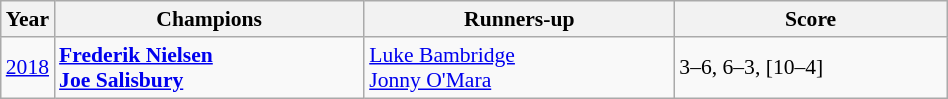<table class="wikitable" style="font-size:90%">
<tr>
<th>Year</th>
<th width="200">Champions</th>
<th width="200">Runners-up</th>
<th width="175">Score</th>
</tr>
<tr>
<td><a href='#'>2018</a></td>
<td> <strong><a href='#'>Frederik Nielsen</a></strong><br> <strong><a href='#'>Joe Salisbury</a></strong></td>
<td> <a href='#'>Luke Bambridge</a><br> <a href='#'>Jonny O'Mara</a></td>
<td>3–6, 6–3, [10–4]</td>
</tr>
</table>
